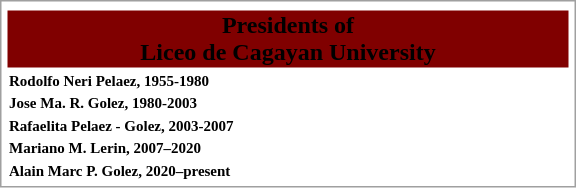<table style="float:right; margin:1em 1em 1em 1em; width:24em; border: 1px solid #a0a0a0; padding: 2px; bg-color=yellow; text-align:right;">
<tr style="text-align:center;">
</tr>
<tr bgcolor="maroon" align="center">
<td><span><strong>Presidents of<br>Liceo de Cagayan University</strong></span></td>
</tr>
<tr style="text-align:left; font-size:x-small;">
<td><strong>Rodolfo Neri Pelaez, 1955-1980</strong></td>
</tr>
<tr style="text-align:left; font-size:x-small;">
<td><strong>Jose Ma. R. Golez, 1980-2003</strong></td>
</tr>
<tr style="text-align:left; font-size:x-small;">
<td><strong>Rafaelita Pelaez - Golez, 2003-2007</strong></td>
</tr>
<tr style="text-align:left; font-size:x-small;">
<td><strong>Mariano M. Lerin, 2007–2020</strong></td>
</tr>
<tr style="text-align:left; font-size:x-small;">
<td><strong>Alain Marc P. Golez, 2020–present</strong></td>
</tr>
</table>
